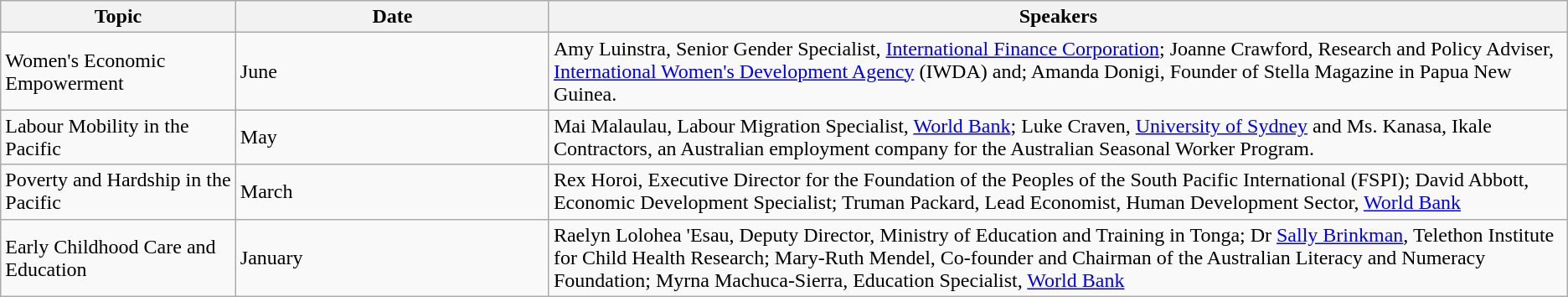<table class="wikitable" border="1">
<tr>
<th width=15%>Topic</th>
<th width=20%>Date</th>
<th width=65%>Speakers</th>
</tr>
<tr>
<td>Women's Economic Empowerment</td>
<td>June</td>
<td>Amy Luinstra, Senior Gender Specialist, <a href='#'>International Finance Corporation</a>; Joanne Crawford, Research and Policy Adviser, <a href='#'>International Women's Development Agency</a> (IWDA) and; Amanda Donigi, Founder of Stella Magazine in Papua New Guinea.</td>
</tr>
<tr>
<td>Labour Mobility in the Pacific</td>
<td>May</td>
<td>Mai Malaulau, Labour Migration Specialist, <a href='#'>World Bank</a>; Luke Craven, <a href='#'>University of Sydney</a> and Ms. Kanasa, Ikale Contractors, an Australian employment company for the Australian Seasonal Worker Program.</td>
</tr>
<tr>
<td>Poverty and Hardship in the Pacific</td>
<td>March</td>
<td>Rex Horoi, Executive Director for the Foundation of the Peoples of the South Pacific International (FSPI); David Abbott, Economic Development Specialist; Truman Packard, Lead Economist, Human Development Sector, <a href='#'>World Bank</a></td>
</tr>
<tr>
<td>Early Childhood Care and Education</td>
<td>January</td>
<td>Raelyn Lolohea 'Esau, Deputy Director, Ministry of Education and Training in Tonga; Dr <a href='#'>Sally Brinkman</a>, Telethon Institute for Child Health Research; Mary-Ruth Mendel, Co-founder and Chairman of the Australian Literacy and Numeracy Foundation; Myrna Machuca-Sierra, Education Specialist, <a href='#'>World Bank</a></td>
</tr>
</table>
